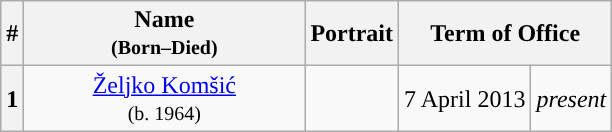<table class="wikitable" style="text-align:center">
<tr ->
<th>#</th>
<th width=180>Name<br><small>(Born–Died)</small></th>
<th>Portrait</th>
<th colspan=2>Term of Office</th>
</tr>
<tr ->
<th align=center style="background: ">1</th>
<td><a href='#'>Željko Komšić</a><br><small>(b. 1964)</small></td>
<td></td>
<td>7 April 2013</td>
<td><em>present</em></td>
</tr>
</table>
